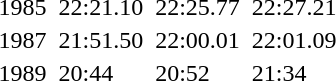<table>
<tr>
<td>1985</td>
<td></td>
<td>22:21.10</td>
<td></td>
<td>22:25.77</td>
<td></td>
<td>22:27.21</td>
</tr>
<tr>
<td>1987</td>
<td></td>
<td>21:51.50</td>
<td></td>
<td>22:00.01</td>
<td></td>
<td>22:01.09</td>
</tr>
<tr>
<td>1989</td>
<td></td>
<td>20:44</td>
<td></td>
<td>20:52</td>
<td></td>
<td>21:34</td>
</tr>
</table>
